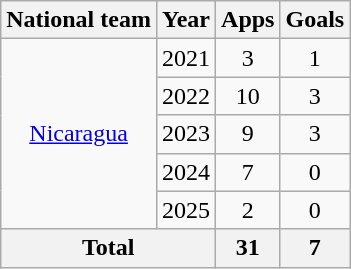<table class="wikitable" style="text-align:center">
<tr>
<th>National team</th>
<th>Year</th>
<th>Apps</th>
<th>Goals</th>
</tr>
<tr>
<td rowspan="5"><a href='#'>Nicaragua</a></td>
<td>2021</td>
<td>3</td>
<td>1</td>
</tr>
<tr>
<td>2022</td>
<td>10</td>
<td>3</td>
</tr>
<tr>
<td>2023</td>
<td>9</td>
<td>3</td>
</tr>
<tr>
<td>2024</td>
<td>7</td>
<td>0</td>
</tr>
<tr>
<td>2025</td>
<td>2</td>
<td>0</td>
</tr>
<tr>
<th colspan="2">Total</th>
<th>31</th>
<th>7</th>
</tr>
</table>
